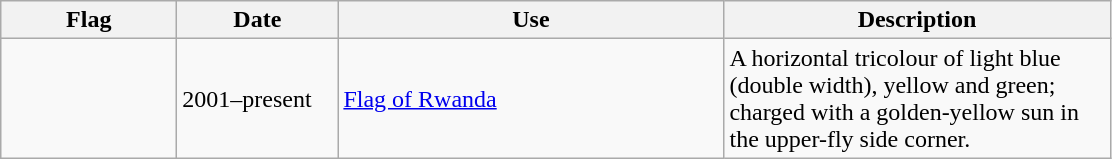<table class="wikitable">
<tr>
<th style="width:110px;">Flag</th>
<th style="width:100px;">Date</th>
<th style="width:250px;">Use</th>
<th style="width:250px;">Description</th>
</tr>
<tr>
<td></td>
<td>2001–present</td>
<td><a href='#'>Flag of Rwanda</a></td>
<td>A horizontal tricolour of light blue (double width), yellow and green; charged with a golden-yellow sun in the upper-fly side corner.</td>
</tr>
</table>
